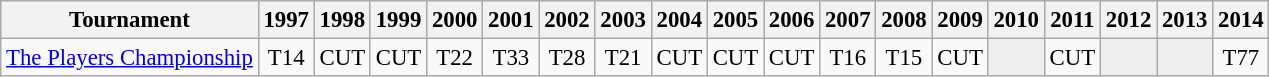<table class="wikitable" style="font-size:95%;text-align:center;">
<tr>
<th>Tournament</th>
<th>1997</th>
<th>1998</th>
<th>1999</th>
<th>2000</th>
<th>2001</th>
<th>2002</th>
<th>2003</th>
<th>2004</th>
<th>2005</th>
<th>2006</th>
<th>2007</th>
<th>2008</th>
<th>2009</th>
<th>2010</th>
<th>2011</th>
<th>2012</th>
<th>2013</th>
<th>2014</th>
</tr>
<tr>
<td align=left><a href='#'>The Players Championship</a></td>
<td>T14</td>
<td>CUT</td>
<td>CUT</td>
<td>T22</td>
<td>T33</td>
<td>T28</td>
<td>T21</td>
<td>CUT</td>
<td>CUT</td>
<td>CUT</td>
<td>T16</td>
<td>T15</td>
<td>CUT</td>
<td style="background:#eeeeee;"></td>
<td>CUT</td>
<td style="background:#eeeeee;"></td>
<td style="background:#eeeeee;"></td>
<td>T77</td>
</tr>
</table>
